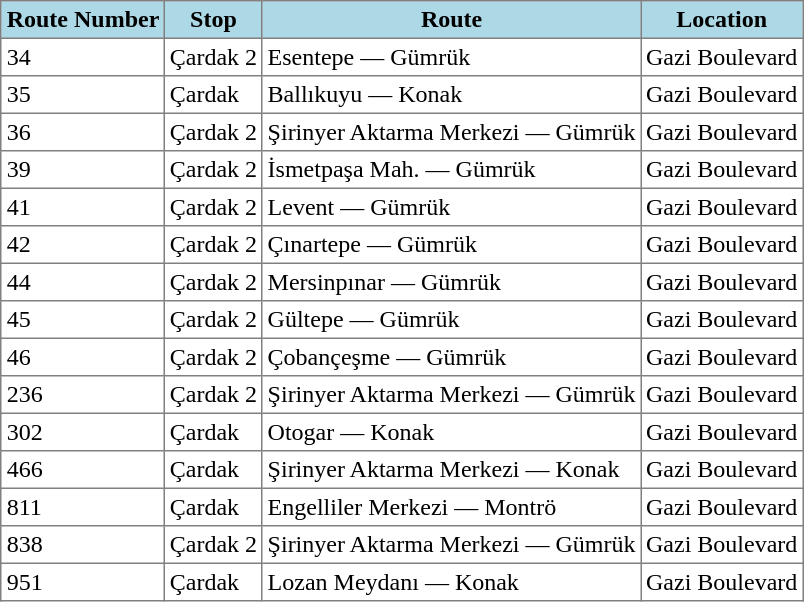<table class="toccolours" border="1" cellpadding="3" style="margin:1em auto; border-collapse:collapse">
<tr style="background:lightblue;">
<th>Route Number</th>
<th>Stop</th>
<th>Route</th>
<th>Location</th>
</tr>
<tr>
<td>34</td>
<td>Çardak 2</td>
<td>Esentepe — Gümrük</td>
<td>Gazi Boulevard</td>
</tr>
<tr>
<td>35</td>
<td>Çardak</td>
<td>Ballıkuyu — Konak</td>
<td>Gazi Boulevard</td>
</tr>
<tr>
<td>36</td>
<td>Çardak 2</td>
<td>Şirinyer Aktarma Merkezi — Gümrük</td>
<td>Gazi Boulevard</td>
</tr>
<tr |->
<td>39</td>
<td>Çardak 2</td>
<td>İsmetpaşa Mah. — Gümrük</td>
<td>Gazi Boulevard</td>
</tr>
<tr>
<td>41</td>
<td>Çardak 2</td>
<td>Levent — Gümrük</td>
<td>Gazi Boulevard</td>
</tr>
<tr>
<td>42</td>
<td>Çardak 2</td>
<td>Çınartepe — Gümrük</td>
<td>Gazi Boulevard</td>
</tr>
<tr>
<td>44</td>
<td>Çardak 2</td>
<td>Mersinpınar — Gümrük</td>
<td>Gazi Boulevard</td>
</tr>
<tr>
<td>45</td>
<td>Çardak 2</td>
<td>Gültepe — Gümrük</td>
<td>Gazi Boulevard</td>
</tr>
<tr>
<td>46</td>
<td>Çardak 2</td>
<td>Çobançeşme — Gümrük</td>
<td>Gazi Boulevard</td>
</tr>
<tr>
<td>236</td>
<td>Çardak 2</td>
<td>Şirinyer Aktarma Merkezi — Gümrük</td>
<td>Gazi Boulevard</td>
</tr>
<tr>
<td>302</td>
<td>Çardak</td>
<td>Otogar — Konak</td>
<td>Gazi Boulevard</td>
</tr>
<tr>
<td>466</td>
<td>Çardak</td>
<td>Şirinyer Aktarma Merkezi — Konak</td>
<td>Gazi Boulevard</td>
</tr>
<tr>
<td>811</td>
<td>Çardak</td>
<td>Engelliler Merkezi — Montrö</td>
<td>Gazi Boulevard</td>
</tr>
<tr>
<td>838</td>
<td>Çardak 2</td>
<td>Şirinyer Aktarma Merkezi — Gümrük</td>
<td>Gazi Boulevard</td>
</tr>
<tr>
<td>951</td>
<td>Çardak</td>
<td>Lozan Meydanı — Konak</td>
<td>Gazi Boulevard</td>
</tr>
</table>
